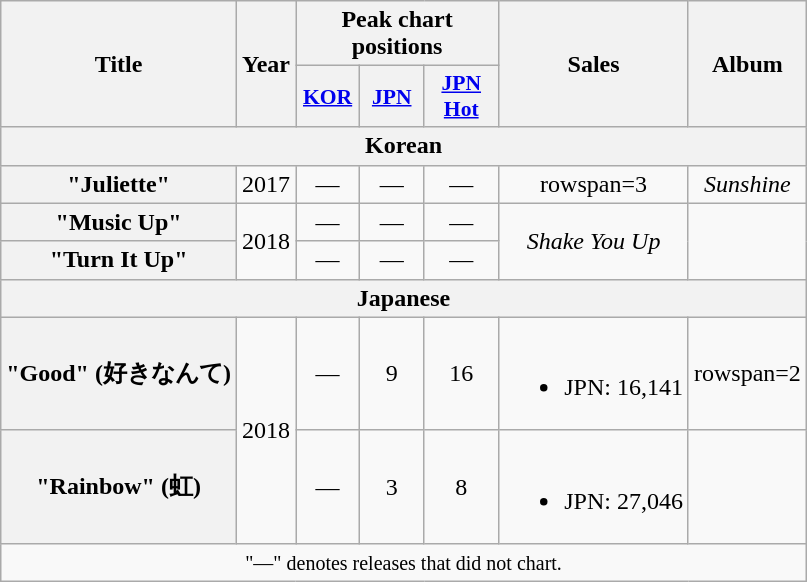<table class="wikitable plainrowheaders" style="text-align:center;">
<tr>
<th scope="col" rowspan="2">Title</th>
<th scope="col" rowspan="2">Year</th>
<th scope="col" colspan="3">Peak chart <br> positions</th>
<th scope="col" rowspan="2">Sales</th>
<th scope="col" rowspan="2">Album</th>
</tr>
<tr>
<th scope="col" style="width:2.5em;font-size:90%;"><a href='#'>KOR</a><br></th>
<th scope="col" style="width:2.5em;font-size:90%;"><a href='#'>JPN</a></th>
<th scope="col" style="width:3em;font-size:90%;"><a href='#'>JPN<br>Hot</a><br></th>
</tr>
<tr>
<th scope="col" colspan="7">Korean</th>
</tr>
<tr>
<th scope="row">"Juliette"</th>
<td>2017</td>
<td>—</td>
<td>—</td>
<td>—</td>
<td>rowspan=3 </td>
<td><em>Sunshine</em></td>
</tr>
<tr>
<th scope="row">"Music Up"</th>
<td rowspan=2>2018</td>
<td>—</td>
<td>—</td>
<td>—</td>
<td rowspan=2><em>Shake You Up</em></td>
</tr>
<tr>
<th scope="row">"Turn It Up"</th>
<td>—</td>
<td>—</td>
<td>—</td>
</tr>
<tr>
<th scope="col" colspan="7">Japanese</th>
</tr>
<tr>
<th scope="row">"Good" (好きなんて)</th>
<td rowspan=2>2018</td>
<td>—</td>
<td>9</td>
<td>16</td>
<td><br><ul><li>JPN: 16,141</li></ul></td>
<td>rowspan=2  </td>
</tr>
<tr>
<th scope="row">"Rainbow" (虹)</th>
<td>—</td>
<td>3</td>
<td>8</td>
<td><br><ul><li>JPN: 27,046</li></ul></td>
</tr>
<tr>
<td colspan="7" style="text-align:center;"><small>"—" denotes releases that did not chart.</small></td>
</tr>
</table>
